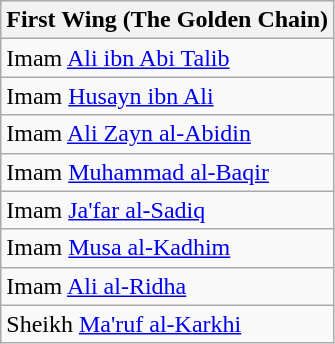<table class="wikitable">
<tr>
<th>First Wing (The Golden Chain)</th>
</tr>
<tr>
<td>Imam <a href='#'>Ali ibn Abi Talib</a></td>
</tr>
<tr>
<td>Imam <a href='#'>Husayn ibn Ali</a></td>
</tr>
<tr>
<td>Imam <a href='#'>Ali Zayn al-Abidin</a></td>
</tr>
<tr>
<td>Imam <a href='#'>Muhammad al-Baqir</a></td>
</tr>
<tr>
<td>Imam <a href='#'>Ja'far al-Sadiq</a></td>
</tr>
<tr>
<td>Imam <a href='#'>Musa al-Kadhim</a></td>
</tr>
<tr>
<td>Imam <a href='#'>Ali al-Ridha</a></td>
</tr>
<tr>
<td>Sheikh <a href='#'>Ma'ruf al-Karkhi</a></td>
</tr>
</table>
